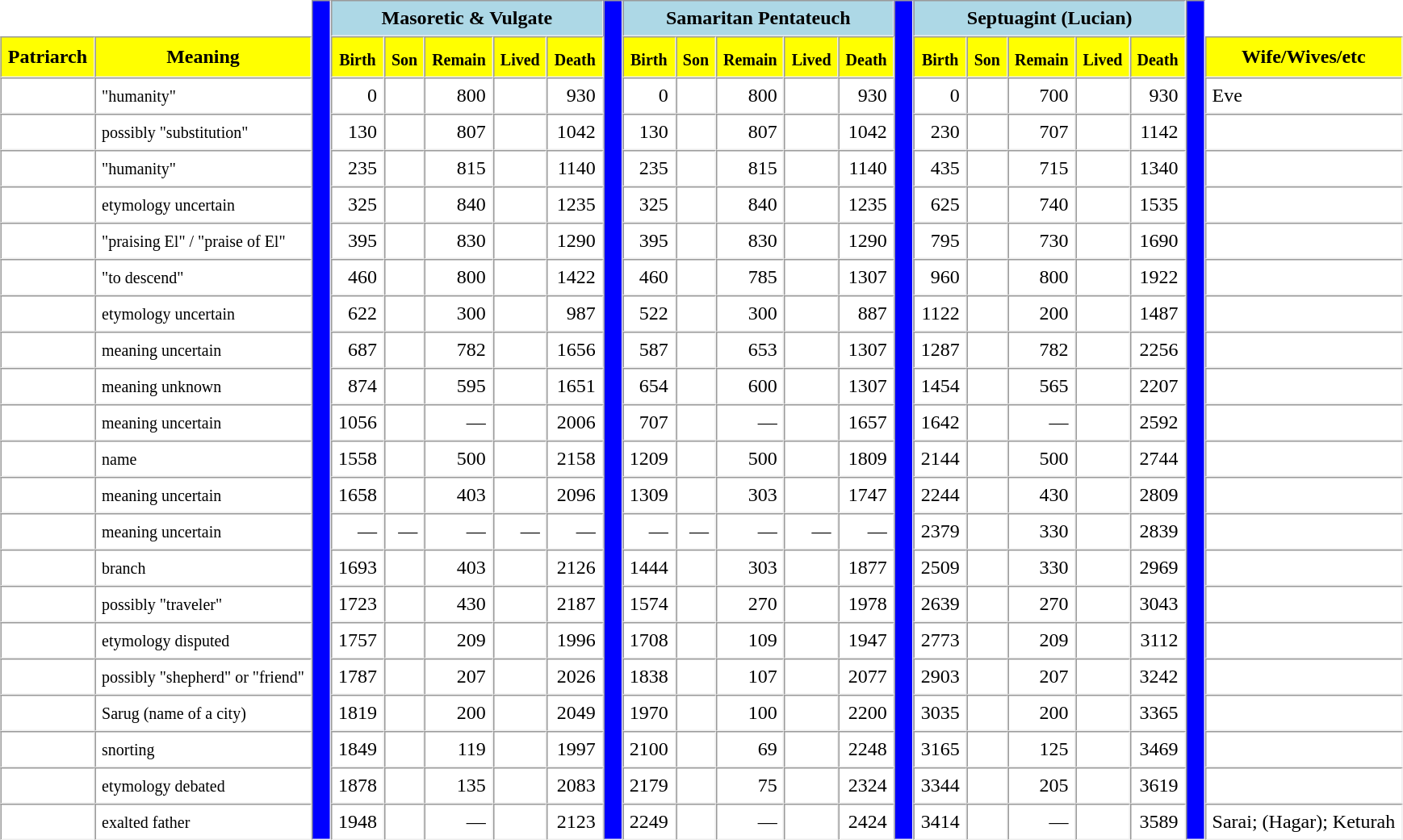<table border=1 align=center cellpadding=5 cellspacing=0 style="border:0px;">
<tr>
<th style="border:0px;" colspan=2> </th>
<th rowspan=23 bgcolor=blue> </th>
<th colspan="5" bgcolor="lightblue">Masoretic & Vulgate</th>
<th rowspan=23 bgcolor=blue> </th>
<th colspan="5" bgcolor="lightblue">Samaritan Pentateuch</th>
<th rowspan="23" bgcolor="blue"> </th>
<th colspan="5" bgcolor="lightblue">Septuagint (Lucian)</th>
<th rowspan="23" bgcolor="blue"> </th>
<th style="border:0px;"> </th>
</tr>
<tr bgcolor=yellow>
<th>Patriarch</th>
<th>Meaning</th>
<th><sub>Birth</sub></th>
<th><sub>Son</sub></th>
<th><sub>Remain</sub></th>
<th><sub>Lived</sub></th>
<th><sub>Death</sub></th>
<th><sub>Birth</sub></th>
<th><sub>Son</sub></th>
<th><sub>Remain</sub></th>
<th><sub>Lived</sub></th>
<th><sub>Death</sub></th>
<th><sub>Birth</sub></th>
<th><sub>Son</sub></th>
<th><sub>Remain</sub></th>
<th><sub>Lived</sub></th>
<th><sub>Death</sub></th>
<th>Wife/Wives/etc</th>
</tr>
<tr align=right>
<td align=left></td>
<td align=left><small>"humanity"</small></td>
<td>0</td>
<td></td>
<td>800</td>
<td></td>
<td>930</td>
<td>0</td>
<td></td>
<td>800</td>
<td></td>
<td>930</td>
<td>0</td>
<td></td>
<td>700</td>
<td></td>
<td>930</td>
<td align=left>Eve</td>
</tr>
<tr align=right>
<td align=left></td>
<td align=left><small>possibly "substitution"</small></td>
<td>130</td>
<td></td>
<td>807</td>
<td></td>
<td>1042</td>
<td>130</td>
<td></td>
<td>807</td>
<td></td>
<td>1042</td>
<td>230</td>
<td></td>
<td>707</td>
<td></td>
<td>1142</td>
<td align=left></td>
</tr>
<tr align=right>
<td align=left></td>
<td align=left><small>"humanity"</small></td>
<td>235</td>
<td></td>
<td>815</td>
<td></td>
<td>1140</td>
<td>235</td>
<td></td>
<td>815</td>
<td></td>
<td>1140</td>
<td>435</td>
<td></td>
<td>715</td>
<td></td>
<td>1340</td>
<td align=left></td>
</tr>
<tr align=right>
<td align=left></td>
<td align=left><small>etymology uncertain</small></td>
<td>325</td>
<td></td>
<td>840</td>
<td></td>
<td>1235</td>
<td>325</td>
<td></td>
<td>840</td>
<td></td>
<td>1235</td>
<td>625</td>
<td></td>
<td>740</td>
<td></td>
<td>1535</td>
<td align=left></td>
</tr>
<tr align=right>
<td align=left></td>
<td align=left><small>"praising El" / "praise of El"</small></td>
<td>395</td>
<td></td>
<td>830</td>
<td></td>
<td>1290</td>
<td>395</td>
<td></td>
<td>830</td>
<td></td>
<td>1290</td>
<td>795</td>
<td></td>
<td>730</td>
<td></td>
<td>1690</td>
<td align=left></td>
</tr>
<tr align=right>
<td align=left></td>
<td align=left><small>"to descend"</small></td>
<td>460</td>
<td></td>
<td>800</td>
<td></td>
<td>1422</td>
<td>460</td>
<td></td>
<td>785</td>
<td></td>
<td>1307</td>
<td>960</td>
<td></td>
<td>800</td>
<td></td>
<td>1922</td>
<td align=left></td>
</tr>
<tr align=right>
<td align=left></td>
<td align=left><small>etymology uncertain</small></td>
<td>622</td>
<td></td>
<td>300</td>
<td></td>
<td>987</td>
<td>522</td>
<td></td>
<td>300</td>
<td></td>
<td>887</td>
<td>1122</td>
<td></td>
<td>200</td>
<td></td>
<td>1487</td>
<td align=left></td>
</tr>
<tr align=right>
<td align=left></td>
<td align=left><small>meaning uncertain</small></td>
<td>687</td>
<td></td>
<td>782</td>
<td></td>
<td>1656</td>
<td>587</td>
<td></td>
<td>653</td>
<td></td>
<td>1307</td>
<td>1287</td>
<td></td>
<td>782</td>
<td></td>
<td>2256</td>
<td align=left></td>
</tr>
<tr align=right>
<td align=left></td>
<td align=left><small>meaning unknown</small></td>
<td>874</td>
<td></td>
<td>595</td>
<td></td>
<td>1651</td>
<td>654</td>
<td></td>
<td>600</td>
<td></td>
<td>1307</td>
<td>1454</td>
<td></td>
<td>565</td>
<td></td>
<td>2207</td>
<td align=left></td>
</tr>
<tr align=right>
<td align=left></td>
<td align=left><small>meaning uncertain</small></td>
<td>1056</td>
<td></td>
<td>—</td>
<td></td>
<td>2006</td>
<td>707</td>
<td></td>
<td>—</td>
<td></td>
<td>1657</td>
<td>1642</td>
<td></td>
<td>—</td>
<td></td>
<td>2592</td>
<td align=left></td>
</tr>
<tr align=right>
<td align=left></td>
<td align=left><small>name</small></td>
<td>1558</td>
<td></td>
<td>500</td>
<td></td>
<td>2158</td>
<td>1209</td>
<td></td>
<td>500</td>
<td></td>
<td>1809</td>
<td>2144</td>
<td></td>
<td>500</td>
<td></td>
<td>2744</td>
<td align=left></td>
</tr>
<tr align=right>
<td align=left></td>
<td align=left><small>meaning uncertain</small></td>
<td>1658</td>
<td></td>
<td>403</td>
<td></td>
<td>2096</td>
<td>1309</td>
<td></td>
<td>303</td>
<td></td>
<td>1747</td>
<td>2244</td>
<td></td>
<td>430</td>
<td></td>
<td>2809</td>
<td align=left></td>
</tr>
<tr align=right>
<td align=left></td>
<td align=left><small>meaning uncertain</small></td>
<td>—</td>
<td>—</td>
<td>—</td>
<td>—</td>
<td>—</td>
<td>—</td>
<td>—</td>
<td>—</td>
<td>—</td>
<td>—</td>
<td>2379</td>
<td></td>
<td>330</td>
<td></td>
<td>2839</td>
<td align=left></td>
</tr>
<tr align=right>
<td align=left></td>
<td align=left><small>branch</small></td>
<td>1693</td>
<td></td>
<td>403</td>
<td></td>
<td>2126</td>
<td>1444</td>
<td></td>
<td>303</td>
<td></td>
<td>1877</td>
<td>2509</td>
<td></td>
<td>330</td>
<td></td>
<td>2969</td>
<td align=left></td>
</tr>
<tr align=right>
<td align=left></td>
<td align=left><small>possibly "traveler"</small></td>
<td>1723</td>
<td></td>
<td>430</td>
<td></td>
<td>2187</td>
<td>1574</td>
<td></td>
<td>270</td>
<td></td>
<td>1978</td>
<td>2639</td>
<td></td>
<td>270</td>
<td></td>
<td>3043</td>
<td align=left></td>
</tr>
<tr align=right>
<td align=left></td>
<td align=left><small>etymology disputed</small></td>
<td>1757</td>
<td></td>
<td>209</td>
<td></td>
<td>1996</td>
<td>1708</td>
<td></td>
<td>109</td>
<td></td>
<td>1947</td>
<td>2773</td>
<td></td>
<td>209</td>
<td></td>
<td>3112</td>
<td align=left></td>
</tr>
<tr align=right>
<td align=left></td>
<td align=left><small>possibly "shepherd" or "friend"</small></td>
<td>1787</td>
<td></td>
<td>207</td>
<td></td>
<td>2026</td>
<td>1838</td>
<td></td>
<td>107</td>
<td></td>
<td>2077</td>
<td>2903</td>
<td></td>
<td>207</td>
<td></td>
<td>3242</td>
<td align=left></td>
</tr>
<tr align=right>
<td align=left></td>
<td align=left><small>Sarug (name of a city)</small></td>
<td>1819</td>
<td></td>
<td>200</td>
<td></td>
<td>2049</td>
<td>1970</td>
<td></td>
<td>100</td>
<td></td>
<td>2200</td>
<td>3035</td>
<td></td>
<td>200</td>
<td></td>
<td>3365</td>
<td align=left></td>
</tr>
<tr align=right>
<td align=left></td>
<td align=left><small>snorting</small></td>
<td>1849</td>
<td></td>
<td>119</td>
<td></td>
<td>1997</td>
<td>2100</td>
<td></td>
<td>69</td>
<td></td>
<td>2248</td>
<td>3165</td>
<td></td>
<td>125</td>
<td></td>
<td>3469</td>
<td align=left></td>
</tr>
<tr align=right>
<td align=left></td>
<td align=left><small>etymology debated</small></td>
<td>1878</td>
<td></td>
<td>135</td>
<td></td>
<td>2083</td>
<td>2179</td>
<td></td>
<td>75</td>
<td></td>
<td>2324</td>
<td>3344</td>
<td></td>
<td>205</td>
<td></td>
<td>3619</td>
<td align=left></td>
</tr>
<tr align=right>
<td align=left></td>
<td align=left><small>exalted father</small></td>
<td>1948</td>
<td></td>
<td>—</td>
<td></td>
<td>2123</td>
<td>2249</td>
<td></td>
<td>—</td>
<td></td>
<td>2424</td>
<td>3414</td>
<td></td>
<td>—</td>
<td></td>
<td>3589</td>
<td align=left>Sarai; (Hagar); Keturah</td>
</tr>
</table>
